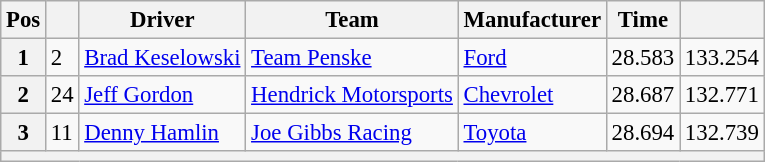<table class="wikitable" style="font-size:95%">
<tr>
<th>Pos</th>
<th></th>
<th>Driver</th>
<th>Team</th>
<th>Manufacturer</th>
<th>Time</th>
<th></th>
</tr>
<tr>
<th>1</th>
<td>2</td>
<td><a href='#'>Brad Keselowski</a></td>
<td><a href='#'>Team Penske</a></td>
<td><a href='#'>Ford</a></td>
<td>28.583</td>
<td>133.254</td>
</tr>
<tr>
<th>2</th>
<td>24</td>
<td><a href='#'>Jeff Gordon</a></td>
<td><a href='#'>Hendrick Motorsports</a></td>
<td><a href='#'>Chevrolet</a></td>
<td>28.687</td>
<td>132.771</td>
</tr>
<tr>
<th>3</th>
<td>11</td>
<td><a href='#'>Denny Hamlin</a></td>
<td><a href='#'>Joe Gibbs Racing</a></td>
<td><a href='#'>Toyota</a></td>
<td>28.694</td>
<td>132.739</td>
</tr>
<tr>
<th colspan="7"></th>
</tr>
</table>
